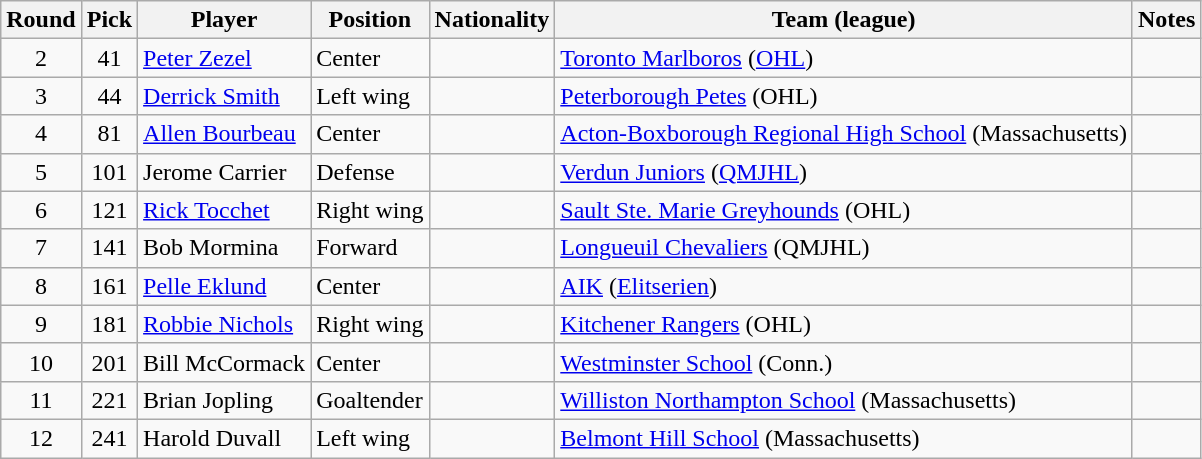<table class="wikitable">
<tr>
<th>Round</th>
<th>Pick</th>
<th>Player</th>
<th>Position</th>
<th>Nationality</th>
<th>Team (league)</th>
<th>Notes</th>
</tr>
<tr>
<td style="text-align:center">2</td>
<td style="text-align:center">41</td>
<td><a href='#'>Peter Zezel</a></td>
<td>Center</td>
<td></td>
<td><a href='#'>Toronto Marlboros</a> (<a href='#'>OHL</a>)</td>
<td></td>
</tr>
<tr>
<td style="text-align:center">3</td>
<td style="text-align:center">44</td>
<td><a href='#'>Derrick Smith</a></td>
<td>Left wing</td>
<td></td>
<td><a href='#'>Peterborough Petes</a> (OHL)</td>
<td></td>
</tr>
<tr>
<td style="text-align:center">4</td>
<td style="text-align:center">81</td>
<td><a href='#'>Allen Bourbeau</a></td>
<td>Center</td>
<td></td>
<td><a href='#'>Acton-Boxborough Regional High School</a> (Massachusetts)</td>
<td></td>
</tr>
<tr>
<td style="text-align:center">5</td>
<td style="text-align:center">101</td>
<td>Jerome Carrier</td>
<td>Defense</td>
<td></td>
<td><a href='#'>Verdun Juniors</a> (<a href='#'>QMJHL</a>)</td>
<td></td>
</tr>
<tr>
<td style="text-align:center">6</td>
<td style="text-align:center">121</td>
<td><a href='#'>Rick Tocchet</a></td>
<td>Right wing</td>
<td></td>
<td><a href='#'>Sault Ste. Marie Greyhounds</a> (OHL)</td>
<td></td>
</tr>
<tr>
<td style="text-align:center">7</td>
<td style="text-align:center">141</td>
<td>Bob Mormina</td>
<td>Forward</td>
<td></td>
<td><a href='#'>Longueuil Chevaliers</a> (QMJHL)</td>
<td></td>
</tr>
<tr>
<td style="text-align:center">8</td>
<td style="text-align:center">161</td>
<td><a href='#'>Pelle Eklund</a></td>
<td>Center</td>
<td></td>
<td><a href='#'>AIK</a> (<a href='#'>Elitserien</a>)</td>
<td></td>
</tr>
<tr>
<td style="text-align:center">9</td>
<td style="text-align:center">181</td>
<td><a href='#'>Robbie Nichols</a></td>
<td>Right wing</td>
<td></td>
<td><a href='#'>Kitchener Rangers</a> (OHL)</td>
<td></td>
</tr>
<tr>
<td style="text-align:center">10</td>
<td style="text-align:center">201</td>
<td>Bill McCormack</td>
<td>Center</td>
<td></td>
<td><a href='#'>Westminster School</a> (Conn.)</td>
<td></td>
</tr>
<tr>
<td style="text-align:center">11</td>
<td style="text-align:center">221</td>
<td>Brian Jopling</td>
<td>Goaltender</td>
<td></td>
<td><a href='#'>Williston Northampton School</a> (Massachusetts)</td>
<td></td>
</tr>
<tr>
<td style="text-align:center">12</td>
<td style="text-align:center">241</td>
<td>Harold Duvall</td>
<td>Left wing</td>
<td></td>
<td><a href='#'>Belmont Hill School</a> (Massachusetts)</td>
<td></td>
</tr>
</table>
